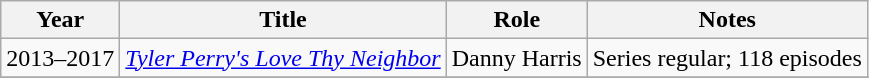<table class="wikitable sortable">
<tr>
<th>Year</th>
<th>Title</th>
<th>Role</th>
<th class="unsortable">Notes</th>
</tr>
<tr>
<td>2013–2017</td>
<td><em><a href='#'>Tyler Perry's Love Thy Neighbor</a></em></td>
<td>Danny Harris</td>
<td>Series regular; 118 episodes</td>
</tr>
<tr>
</tr>
</table>
